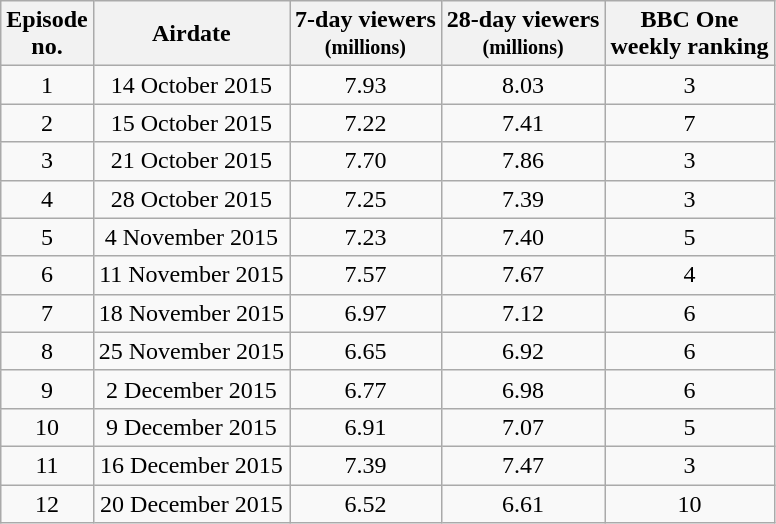<table class="wikitable" style="text-align:center;">
<tr>
<th>Episode<br>no.</th>
<th>Airdate</th>
<th>7-day viewers<br><small>(millions)</small></th>
<th>28-day viewers<br><small>(millions)</small></th>
<th>BBC One<br>weekly ranking</th>
</tr>
<tr>
<td>1</td>
<td>14 October 2015</td>
<td>7.93</td>
<td>8.03</td>
<td>3</td>
</tr>
<tr>
<td>2</td>
<td>15 October 2015</td>
<td>7.22</td>
<td>7.41</td>
<td>7</td>
</tr>
<tr>
<td>3</td>
<td>21 October 2015</td>
<td>7.70</td>
<td>7.86</td>
<td>3</td>
</tr>
<tr>
<td>4</td>
<td>28 October 2015</td>
<td>7.25</td>
<td>7.39</td>
<td>3</td>
</tr>
<tr>
<td>5</td>
<td>4 November 2015</td>
<td>7.23</td>
<td>7.40</td>
<td>5</td>
</tr>
<tr>
<td>6</td>
<td>11 November 2015</td>
<td>7.57</td>
<td>7.67</td>
<td>4</td>
</tr>
<tr>
<td>7</td>
<td>18 November 2015</td>
<td>6.97</td>
<td>7.12</td>
<td>6</td>
</tr>
<tr>
<td>8</td>
<td>25 November 2015</td>
<td>6.65</td>
<td>6.92</td>
<td>6</td>
</tr>
<tr>
<td>9</td>
<td>2 December 2015</td>
<td>6.77</td>
<td>6.98</td>
<td>6</td>
</tr>
<tr>
<td>10</td>
<td>9 December 2015</td>
<td>6.91</td>
<td>7.07</td>
<td>5</td>
</tr>
<tr>
<td>11</td>
<td>16 December 2015</td>
<td>7.39</td>
<td>7.47</td>
<td>3</td>
</tr>
<tr>
<td>12</td>
<td>20 December 2015</td>
<td>6.52</td>
<td>6.61</td>
<td>10</td>
</tr>
</table>
